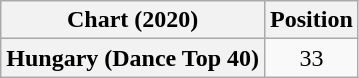<table class="wikitable plainrowheaders" style="text-align:center">
<tr>
<th scope="col">Chart (2020)</th>
<th scope="col">Position</th>
</tr>
<tr>
<th scope="row">Hungary (Dance Top 40)</th>
<td>33</td>
</tr>
</table>
